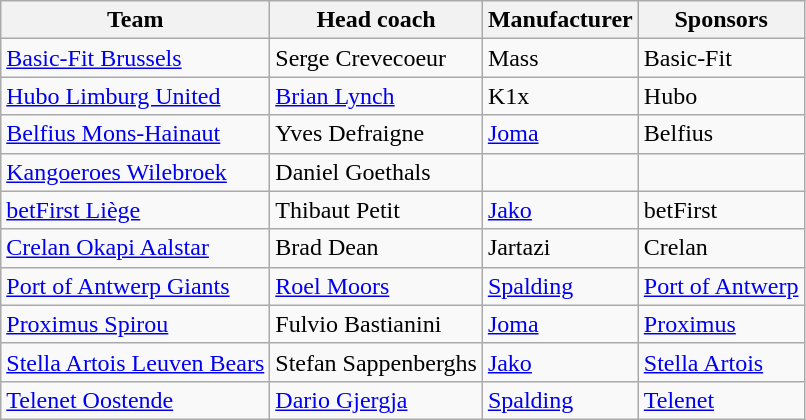<table class="wikitable sortable" style="text-align: left;">
<tr>
<th>Team</th>
<th>Head coach</th>
<th>Manufacturer</th>
<th>Sponsors</th>
</tr>
<tr>
<td><a href='#'>Basic-Fit Brussels</a></td>
<td> Serge Crevecoeur</td>
<td>Mass</td>
<td>Basic-Fit</td>
</tr>
<tr>
<td><a href='#'>Hubo Limburg United</a></td>
<td> <a href='#'>Brian Lynch</a></td>
<td>K1x</td>
<td>Hubo</td>
</tr>
<tr>
<td><a href='#'>Belfius Mons-Hainaut</a></td>
<td> Yves Defraigne</td>
<td><a href='#'>Joma</a></td>
<td>Belfius</td>
</tr>
<tr>
<td><a href='#'>Kangoeroes Wilebroek</a></td>
<td> Daniel Goethals</td>
<td></td>
<td></td>
</tr>
<tr>
<td><a href='#'>betFirst Liège</a></td>
<td> Thibaut Petit</td>
<td><a href='#'>Jako</a></td>
<td>betFirst</td>
</tr>
<tr>
<td><a href='#'>Crelan Okapi Aalstar</a></td>
<td> Brad Dean</td>
<td>Jartazi</td>
<td>Crelan</td>
</tr>
<tr>
<td><a href='#'>Port of Antwerp Giants</a></td>
<td> <a href='#'>Roel Moors</a></td>
<td><a href='#'>Spalding</a></td>
<td><a href='#'>Port of Antwerp</a></td>
</tr>
<tr>
<td><a href='#'>Proximus Spirou</a></td>
<td> Fulvio Bastianini</td>
<td><a href='#'>Joma</a></td>
<td><a href='#'>Proximus</a></td>
</tr>
<tr>
<td><a href='#'>Stella Artois Leuven Bears</a></td>
<td> Stefan Sappenberghs</td>
<td><a href='#'>Jako</a></td>
<td><a href='#'>Stella Artois</a></td>
</tr>
<tr>
<td><a href='#'>Telenet Oostende</a></td>
<td> <a href='#'>Dario Gjergja</a></td>
<td><a href='#'>Spalding</a></td>
<td><a href='#'>Telenet</a></td>
</tr>
</table>
